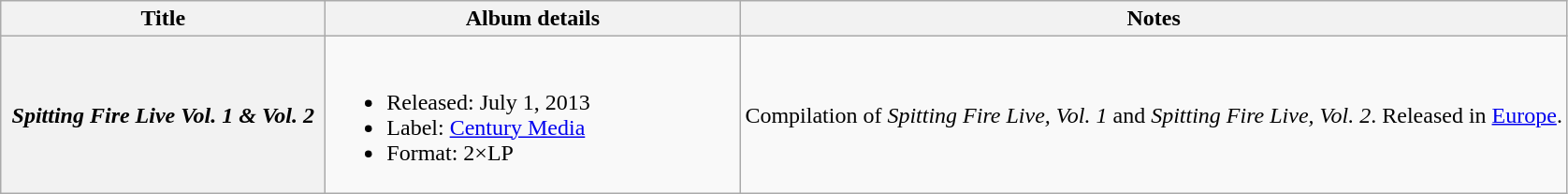<table class="wikitable plainrowheaders">
<tr>
<th scope="col" style="width:14em;">Title</th>
<th scope="col" style="width:18em;">Album details</th>
<th scope="col">Notes</th>
</tr>
<tr>
<th scope="row"><em>Spitting Fire Live Vol. 1 & Vol. 2</em></th>
<td><br><ul><li>Released: July 1, 2013</li><li>Label: <a href='#'>Century Media</a></li><li>Format: 2×LP</li></ul></td>
<td>Compilation of <em>Spitting Fire Live, Vol. 1</em> and <em>Spitting Fire Live, Vol. 2</em>. Released in <a href='#'>Europe</a>.</td>
</tr>
</table>
